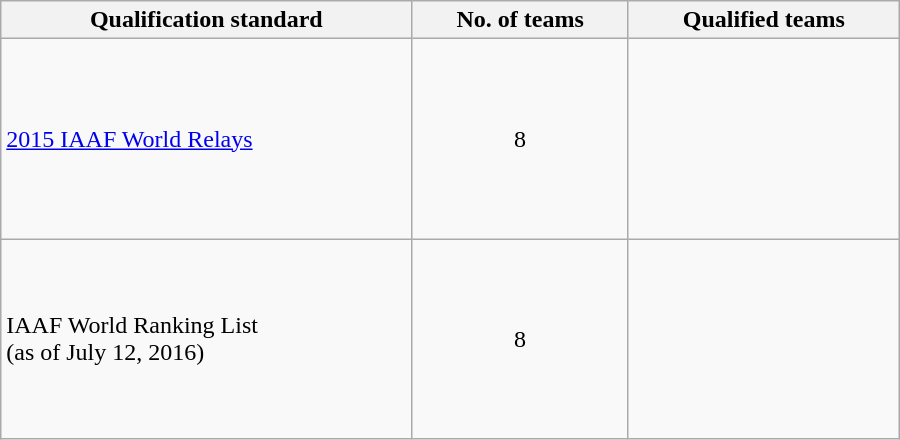<table class="wikitable"  style="text-align:left; width:600px;">
<tr>
<th>Qualification standard</th>
<th>No. of teams</th>
<th>Qualified teams</th>
</tr>
<tr>
<td><a href='#'>2015 IAAF World Relays</a></td>
<td align=center>8</td>
<td><br><br><br><br><br><br><br></td>
</tr>
<tr>
<td>IAAF World Ranking List<br>(as of July 12, 2016)</td>
<td align=center>8</td>
<td><br><br><br><br><br><br><br></td>
</tr>
</table>
